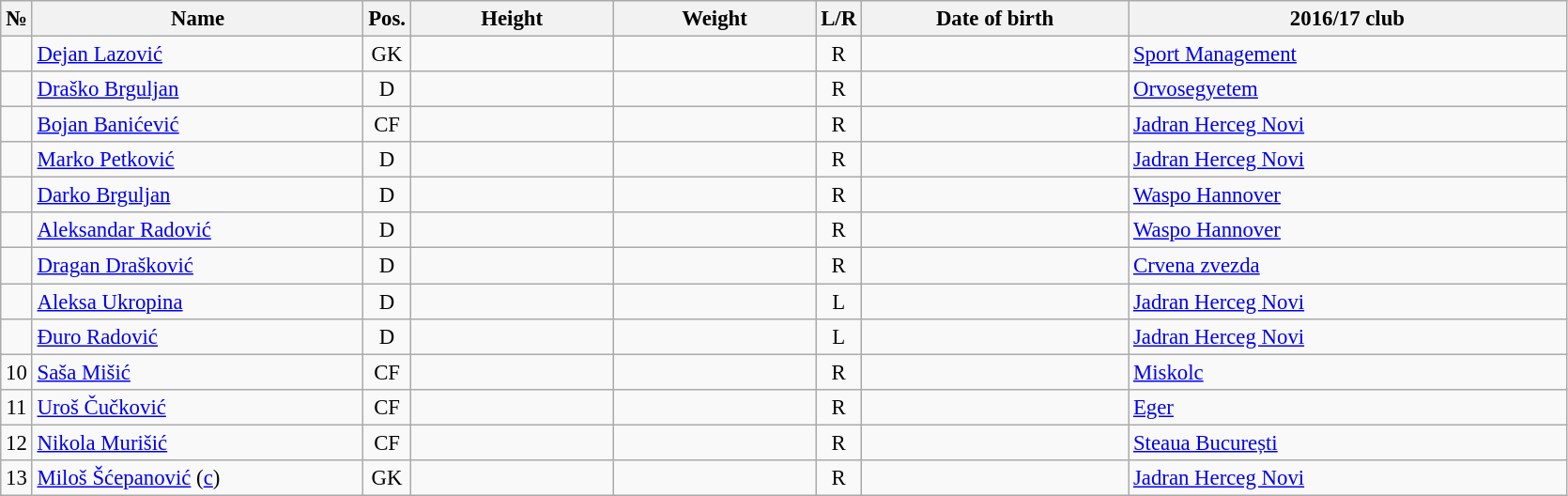<table class="wikitable sortable" style="font-size:95%; text-align:center;">
<tr>
<th>№</th>
<th style="width:15em">Name</th>
<th>Pos.</th>
<th style="width:9em">Height</th>
<th style="width:9em">Weight</th>
<th>L/R</th>
<th style="width:12em">Date of birth</th>
<th style="width:20em">2016/17 club</th>
</tr>
<tr>
<td></td>
<td style="text-align:left;"><a href='#'>Dejan Lazović</a></td>
<td>GK</td>
<td></td>
<td></td>
<td>R</td>
<td style="text-align:right;"></td>
<td style="text-align:left;"> <a href='#'>Sport Management</a></td>
</tr>
<tr>
<td></td>
<td style="text-align:left;"><a href='#'>Draško Brguljan</a></td>
<td>D</td>
<td></td>
<td></td>
<td>R</td>
<td style="text-align:right;"></td>
<td style="text-align:left;"> <a href='#'>Orvosegyetem</a></td>
</tr>
<tr>
<td></td>
<td style="text-align:left;"><a href='#'>Bojan Banićević</a></td>
<td>CF</td>
<td></td>
<td></td>
<td>R</td>
<td style="text-align:right;"></td>
<td style="text-align:left;"> <a href='#'>Jadran Herceg Novi</a></td>
</tr>
<tr>
<td></td>
<td style="text-align:left;"><a href='#'>Marko Petković</a></td>
<td>D</td>
<td></td>
<td></td>
<td>R</td>
<td style="text-align:right;"></td>
<td style="text-align:left;"> <a href='#'>Jadran Herceg Novi</a></td>
</tr>
<tr>
<td></td>
<td style="text-align:left;"><a href='#'>Darko Brguljan</a></td>
<td>D</td>
<td></td>
<td></td>
<td>R</td>
<td style="text-align:right;"></td>
<td style="text-align:left;"> <a href='#'>Waspo Hannover</a></td>
</tr>
<tr>
<td></td>
<td style="text-align:left;"><a href='#'>Aleksandar Radović</a></td>
<td>D</td>
<td></td>
<td></td>
<td>R</td>
<td style="text-align:right;"></td>
<td style="text-align:left;"> <a href='#'>Waspo Hannover</a></td>
</tr>
<tr>
<td></td>
<td style="text-align:left;"><a href='#'>Dragan Drašković</a></td>
<td>D</td>
<td></td>
<td></td>
<td>R</td>
<td style="text-align:right;"></td>
<td style="text-align:left;"> <a href='#'>Crvena zvezda</a></td>
</tr>
<tr>
<td></td>
<td style="text-align:left;"><a href='#'>Aleksa Ukropina</a></td>
<td>D</td>
<td></td>
<td></td>
<td>L</td>
<td style="text-align:right;"></td>
<td style="text-align:left;"> <a href='#'>Jadran Herceg Novi</a></td>
</tr>
<tr>
<td></td>
<td style="text-align:left;"><a href='#'>Đuro Radović</a></td>
<td>D</td>
<td></td>
<td></td>
<td>L</td>
<td style="text-align:right;"></td>
<td style="text-align:left;"> <a href='#'>Jadran Herceg Novi</a></td>
</tr>
<tr>
<td>10</td>
<td style="text-align:left;"><a href='#'>Saša Mišić</a></td>
<td>CF</td>
<td></td>
<td></td>
<td>R</td>
<td style="text-align:right;"></td>
<td style="text-align:left;"> <a href='#'>Miskolc</a></td>
</tr>
<tr>
<td>11</td>
<td style="text-align:left;"><a href='#'>Uroš Čučković</a></td>
<td>CF</td>
<td></td>
<td></td>
<td>R</td>
<td style="text-align:right;"></td>
<td style="text-align:left;"> <a href='#'>Eger</a></td>
</tr>
<tr>
<td>12</td>
<td style="text-align:left;"><a href='#'>Nikola Murišić</a></td>
<td>CF</td>
<td></td>
<td></td>
<td>R</td>
<td style="text-align:right;"></td>
<td style="text-align:left;"> <a href='#'>Steaua București</a></td>
</tr>
<tr>
<td>13</td>
<td style="text-align:left;"><a href='#'>Miloš Šćepanović</a> (<a href='#'>c</a>)</td>
<td>GK</td>
<td></td>
<td></td>
<td>R</td>
<td style="text-align:right;"></td>
<td style="text-align:left;"> <a href='#'>Jadran Herceg Novi</a></td>
</tr>
</table>
